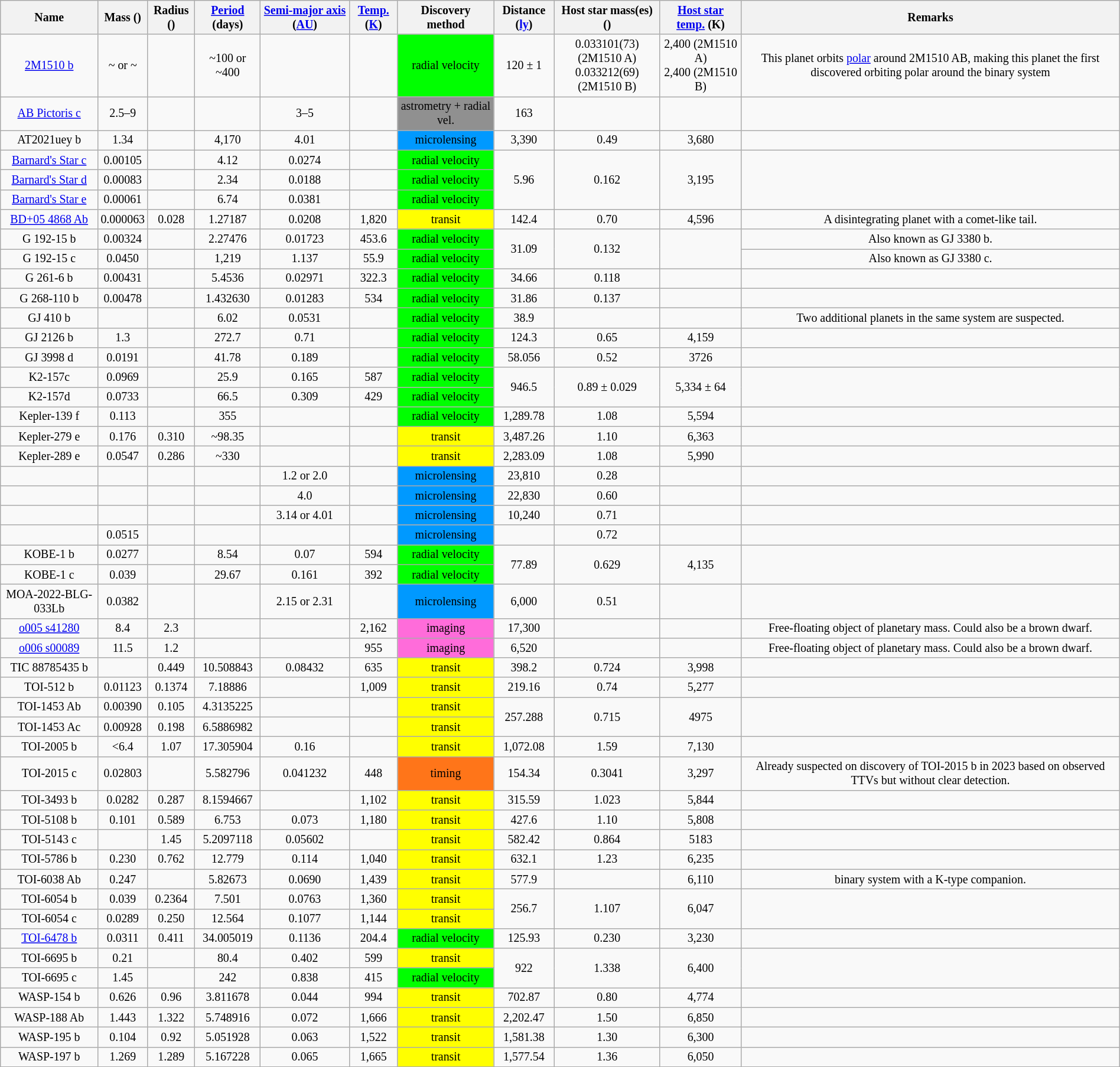<table class="wikitable plainrowheaders sortable" id="table" style="width: 100%; font-size: 83%; text-align: center;">
<tr>
<th>Name</th>
<th data-sort-type="number">Mass ()</th>
<th data-sort-type="number">Radius ()</th>
<th data-sort-type="number"><a href='#'>Period</a> (days)</th>
<th data-sort-type="number"><a href='#'>Semi-major axis</a> (<a href='#'>AU</a>)</th>
<th data-sort-type="number"><a href='#'>Temp.</a> (<a href='#'>K</a>)</th>
<th>Discovery method</th>
<th data-sort-type="number">Distance (<a href='#'>ly</a>)</th>
<th data-sort-type="number">Host star mass(es) ()</th>
<th data-sort-type="number"><a href='#'>Host star temp.</a> (K)</th>
<th>Remarks</th>
</tr>
<tr>
<td><a href='#'>2M1510 b</a></td>
<td>~ or ~</td>
<td></td>
<td>~100 or ~400</td>
<td></td>
<td></td>
<td style="background:#00FF00">radial velocity</td>
<td>120 ± 1</td>
<td>0.033101(73) (2M1510 A)<br>0.033212(69) (2M1510 B)</td>
<td>2,400 (2M1510 A)<br>2,400 (2M1510 B)</td>
<td>This planet orbits <a href='#'>polar</a> around 2M1510 AB, making this planet the first discovered orbiting polar around the binary system</td>
</tr>
<tr>
<td><a href='#'>AB Pictoris c</a></td>
<td>2.5–9</td>
<td></td>
<td></td>
<td>3–5</td>
<td></td>
<td style="background:#909090">astrometry + radial vel.</td>
<td>163</td>
<td></td>
<td></td>
<td></td>
</tr>
<tr>
<td>AT2021uey b</td>
<td>1.34</td>
<td></td>
<td>4,170</td>
<td>4.01</td>
<td></td>
<td style="background:#0099FF">microlensing</td>
<td>3,390</td>
<td>0.49</td>
<td>3,680</td>
<td></td>
</tr>
<tr>
<td><a href='#'>Barnard's Star c</a></td>
<td>0.00105</td>
<td></td>
<td>4.12</td>
<td>0.0274</td>
<td></td>
<td style="background:#00FF00">radial velocity</td>
<td rowspan="3">5.96</td>
<td rowspan="3">0.162</td>
<td rowspan="3">3,195</td>
<td rowspan="3"></td>
</tr>
<tr>
<td><a href='#'>Barnard's Star d</a></td>
<td>0.00083</td>
<td></td>
<td>2.34</td>
<td>0.0188</td>
<td></td>
<td style="background:#00FF00">radial velocity</td>
</tr>
<tr>
<td><a href='#'>Barnard's Star e</a></td>
<td>0.00061</td>
<td></td>
<td>6.74</td>
<td>0.0381</td>
<td></td>
<td style="background:#00FF00">radial velocity</td>
</tr>
<tr>
<td><a href='#'>BD+05 4868 Ab</a></td>
<td>0.000063</td>
<td>0.028</td>
<td>1.27187</td>
<td>0.0208</td>
<td>1,820</td>
<td style="background:#FFFF00">transit</td>
<td>142.4</td>
<td>0.70</td>
<td>4,596</td>
<td>A disintegrating planet with a comet-like tail.</td>
</tr>
<tr>
<td>G 192-15 b</td>
<td>0.00324</td>
<td></td>
<td>2.27476</td>
<td>0.01723</td>
<td>453.6</td>
<td style="background:#00FF00">radial velocity</td>
<td rowspan="2">31.09</td>
<td rowspan="2">0.132</td>
<td rowspan="2"></td>
<td>Also known as GJ 3380 b.</td>
</tr>
<tr>
<td>G 192-15 c</td>
<td>0.0450</td>
<td></td>
<td>1,219</td>
<td>1.137</td>
<td>55.9</td>
<td style="background:#00FF00">radial velocity</td>
<td>Also known as GJ 3380 c.</td>
</tr>
<tr>
<td>G 261-6 b</td>
<td>0.00431</td>
<td></td>
<td>5.4536</td>
<td>0.02971</td>
<td>322.3</td>
<td style="background:#00FF00">radial velocity</td>
<td>34.66</td>
<td>0.118</td>
<td></td>
<td></td>
</tr>
<tr>
<td>G 268-110 b</td>
<td>0.00478</td>
<td></td>
<td>1.432630</td>
<td>0.01283</td>
<td>534</td>
<td style="background:#00FF00">radial velocity</td>
<td>31.86</td>
<td>0.137</td>
<td></td>
<td></td>
</tr>
<tr>
<td>GJ 410 b</td>
<td></td>
<td></td>
<td>6.02</td>
<td>0.0531</td>
<td></td>
<td style="background:#00FF00">radial velocity</td>
<td>38.9</td>
<td></td>
<td></td>
<td>Two additional planets in the same system are suspected.</td>
</tr>
<tr>
<td>GJ 2126 b</td>
<td>1.3</td>
<td></td>
<td>272.7</td>
<td>0.71</td>
<td></td>
<td style="background:#00FF00">radial velocity</td>
<td>124.3</td>
<td>0.65</td>
<td>4,159</td>
<td></td>
</tr>
<tr>
<td>GJ 3998 d</td>
<td>0.0191</td>
<td></td>
<td>41.78</td>
<td>0.189</td>
<td></td>
<td style="background:#00FF00">radial velocity</td>
<td>58.056</td>
<td>0.52</td>
<td>3726</td>
<td></td>
</tr>
<tr>
<td>K2-157c</td>
<td>0.0969</td>
<td></td>
<td>25.9</td>
<td>0.165</td>
<td>587</td>
<td style="background:#00FF00">radial velocity</td>
<td rowspan="2">946.5</td>
<td rowspan="2">0.89 ± 0.029</td>
<td rowspan="2">5,334 ± 64</td>
<td rowspan="2"></td>
</tr>
<tr>
<td>K2-157d</td>
<td>0.0733</td>
<td></td>
<td>66.5</td>
<td>0.309</td>
<td>429</td>
<td style="background:#00FF00">radial velocity</td>
</tr>
<tr>
<td>Kepler-139 f</td>
<td>0.113</td>
<td></td>
<td>355</td>
<td></td>
<td></td>
<td style="background:#00FF00">radial velocity</td>
<td>1,289.78</td>
<td>1.08</td>
<td>5,594</td>
<td></td>
</tr>
<tr>
<td>Kepler-279 e</td>
<td>0.176</td>
<td>0.310</td>
<td>~98.35</td>
<td></td>
<td></td>
<td style="background:#FFFF00">transit</td>
<td>3,487.26</td>
<td>1.10</td>
<td>6,363</td>
<td></td>
</tr>
<tr>
<td>Kepler-289 e</td>
<td>0.0547</td>
<td>0.286</td>
<td>~330</td>
<td></td>
<td></td>
<td style="background:#FFFF00">transit</td>
<td>2,283.09</td>
<td>1.08</td>
<td>5,990</td>
<td></td>
</tr>
<tr>
<td></td>
<td></td>
<td></td>
<td></td>
<td>1.2 or 2.0</td>
<td></td>
<td style="background:#0099FF">microlensing</td>
<td>23,810</td>
<td>0.28</td>
<td></td>
<td></td>
</tr>
<tr>
<td></td>
<td></td>
<td></td>
<td></td>
<td>4.0</td>
<td></td>
<td style="background:#0099FF">microlensing</td>
<td>22,830</td>
<td>0.60</td>
<td></td>
<td></td>
</tr>
<tr>
<td></td>
<td></td>
<td></td>
<td></td>
<td>3.14 or 4.01</td>
<td></td>
<td style="background:#0099FF">microlensing</td>
<td>10,240</td>
<td>0.71</td>
<td></td>
<td></td>
</tr>
<tr>
<td></td>
<td>0.0515</td>
<td></td>
<td></td>
<td></td>
<td></td>
<td style="background:#0099FF">microlensing</td>
<td></td>
<td>0.72</td>
<td></td>
<td></td>
</tr>
<tr>
<td>KOBE-1 b</td>
<td>0.0277</td>
<td></td>
<td>8.54</td>
<td>0.07</td>
<td>594</td>
<td style="background:#00FF00">radial velocity</td>
<td rowspan="2">77.89</td>
<td rowspan="2">0.629</td>
<td rowspan="2">4,135</td>
<td rowspan="2"></td>
</tr>
<tr>
<td>KOBE-1 c</td>
<td>0.039</td>
<td></td>
<td>29.67</td>
<td>0.161</td>
<td>392</td>
<td style="background:#00FF00">radial velocity</td>
</tr>
<tr>
<td>MOA-2022-BLG-033Lb</td>
<td>0.0382</td>
<td></td>
<td></td>
<td>2.15 or 2.31</td>
<td></td>
<td style="background:#0099FF">microlensing</td>
<td>6,000</td>
<td>0.51</td>
<td></td>
<td></td>
</tr>
<tr>
<td><a href='#'>o005 s41280</a></td>
<td>8.4</td>
<td>2.3</td>
<td></td>
<td></td>
<td>2,162</td>
<td style="background:#FF6CDA">imaging</td>
<td>17,300</td>
<td></td>
<td></td>
<td>Free-floating object of planetary mass. Could also be a brown dwarf.</td>
</tr>
<tr>
<td><a href='#'>o006 s00089</a></td>
<td>11.5</td>
<td>1.2</td>
<td></td>
<td></td>
<td>955</td>
<td style="background:#FF6CDA">imaging</td>
<td>6,520</td>
<td></td>
<td></td>
<td>Free-floating object of planetary mass. Could also be a brown dwarf.</td>
</tr>
<tr>
<td>TIC 88785435 b</td>
<td></td>
<td>0.449</td>
<td>10.508843</td>
<td>0.08432</td>
<td>635</td>
<td style="background:#FFFF00">transit</td>
<td>398.2</td>
<td>0.724</td>
<td>3,998</td>
<td></td>
</tr>
<tr>
<td>TOI-512 b</td>
<td>0.01123</td>
<td>0.1374</td>
<td>7.18886</td>
<td></td>
<td>1,009</td>
<td style="background:#FFFF00">transit</td>
<td>219.16</td>
<td>0.74</td>
<td>5,277</td>
<td></td>
</tr>
<tr>
<td>TOI-1453 Ab</td>
<td>0.00390</td>
<td>0.105</td>
<td>4.3135225</td>
<td></td>
<td></td>
<td style="background:#FFFF00">transit</td>
<td rowspan="2">257.288</td>
<td rowspan="2">0.715</td>
<td rowspan="2">4975</td>
<td rowspan="2"></td>
</tr>
<tr>
<td>TOI-1453 Ac</td>
<td>0.00928</td>
<td>0.198</td>
<td>6.5886982</td>
<td></td>
<td></td>
<td style="background:#FFFF00">transit</td>
</tr>
<tr>
<td>TOI-2005 b</td>
<td><6.4</td>
<td>1.07</td>
<td>17.305904</td>
<td>0.16</td>
<td></td>
<td style="background:#FFFF00">transit</td>
<td>1,072.08</td>
<td>1.59</td>
<td>7,130</td>
<td></td>
</tr>
<tr>
<td>TOI-2015 c</td>
<td>0.02803</td>
<td></td>
<td>5.582796</td>
<td>0.041232</td>
<td>448</td>
<td style="background:#FF7519">timing</td>
<td>154.34</td>
<td>0.3041</td>
<td>3,297</td>
<td> Already suspected on discovery of TOI-2015 b in 2023 based on observed TTVs but without clear detection.</td>
</tr>
<tr>
<td>TOI-3493 b</td>
<td>0.0282</td>
<td>0.287</td>
<td>8.1594667</td>
<td></td>
<td>1,102</td>
<td style="background:#FFFF00">transit</td>
<td>315.59</td>
<td>1.023</td>
<td>5,844</td>
<td></td>
</tr>
<tr>
<td>TOI-5108 b</td>
<td>0.101</td>
<td>0.589</td>
<td>6.753</td>
<td>0.073</td>
<td>1,180</td>
<td style="background:#FFFF00">transit</td>
<td>427.6</td>
<td>1.10</td>
<td>5,808</td>
<td></td>
</tr>
<tr>
<td>TOI-5143 c</td>
<td></td>
<td>1.45</td>
<td>5.2097118</td>
<td>0.05602</td>
<td></td>
<td style="background:#FFFF00">transit</td>
<td>582.42</td>
<td>0.864</td>
<td>5183</td>
<td></td>
</tr>
<tr>
<td>TOI-5786 b</td>
<td>0.230</td>
<td>0.762</td>
<td>12.779</td>
<td>0.114</td>
<td>1,040</td>
<td style="background:#FFFF00">transit</td>
<td>632.1</td>
<td>1.23</td>
<td>6,235</td>
<td></td>
</tr>
<tr>
<td>TOI-6038 Ab</td>
<td>0.247</td>
<td></td>
<td>5.82673</td>
<td>0.0690</td>
<td>1,439</td>
<td style="background:#FFFF00">transit</td>
<td>577.9</td>
<td></td>
<td>6,110</td>
<td> binary system with a K-type companion.</td>
</tr>
<tr>
<td>TOI-6054 b</td>
<td>0.039</td>
<td>0.2364</td>
<td>7.501</td>
<td>0.0763</td>
<td>1,360</td>
<td style="background:#FFFF00">transit</td>
<td rowspan="2">256.7</td>
<td rowspan="2">1.107</td>
<td rowspan="2">6,047</td>
<td rowspan="2"></td>
</tr>
<tr>
<td>TOI-6054 c</td>
<td>0.0289</td>
<td>0.250</td>
<td>12.564</td>
<td>0.1077</td>
<td>1,144</td>
<td style="background:#FFFF00">transit</td>
</tr>
<tr>
<td><a href='#'>TOI-6478 b</a></td>
<td>0.0311</td>
<td>0.411</td>
<td>34.005019</td>
<td>0.1136</td>
<td>204.4</td>
<td style="background:#00FF00">radial velocity</td>
<td>125.93</td>
<td>0.230</td>
<td>3,230</td>
<td></td>
</tr>
<tr>
<td>TOI-6695 b</td>
<td>0.21</td>
<td></td>
<td>80.4</td>
<td>0.402</td>
<td>599</td>
<td style="background:#FFFF00">transit</td>
<td rowspan="2">922</td>
<td rowspan="2">1.338</td>
<td rowspan="2">6,400</td>
<td rowspan="2"></td>
</tr>
<tr>
<td>TOI-6695 c</td>
<td>1.45</td>
<td></td>
<td>242</td>
<td>0.838</td>
<td>415</td>
<td style="background:#00FF00">radial velocity</td>
</tr>
<tr>
<td>WASP-154 b</td>
<td>0.626</td>
<td>0.96</td>
<td>3.811678</td>
<td>0.044</td>
<td>994</td>
<td style="background:#FFFF00">transit</td>
<td>702.87</td>
<td>0.80</td>
<td>4,774</td>
<td></td>
</tr>
<tr>
<td>WASP-188 Ab</td>
<td>1.443</td>
<td>1.322</td>
<td>5.748916</td>
<td>0.072</td>
<td>1,666</td>
<td style="background:#FFFF00">transit</td>
<td>2,202.47</td>
<td>1.50</td>
<td>6,850</td>
<td></td>
</tr>
<tr>
<td>WASP-195 b</td>
<td>0.104</td>
<td>0.92</td>
<td>5.051928</td>
<td>0.063</td>
<td>1,522</td>
<td style="background:#FFFF00">transit</td>
<td>1,581.38</td>
<td>1.30</td>
<td>6,300</td>
<td></td>
</tr>
<tr>
<td>WASP-197 b</td>
<td>1.269</td>
<td>1.289</td>
<td>5.167228</td>
<td>0.065</td>
<td>1,665</td>
<td style="background:#FFFF00">transit</td>
<td>1,577.54</td>
<td>1.36</td>
<td>6,050</td>
<td></td>
</tr>
</table>
